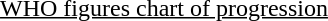<table align="center">
<tr align="center">
<td><u> WHO figures chart of progression </u> </td>
</tr>
<tr>
<td><br></td>
</tr>
</table>
